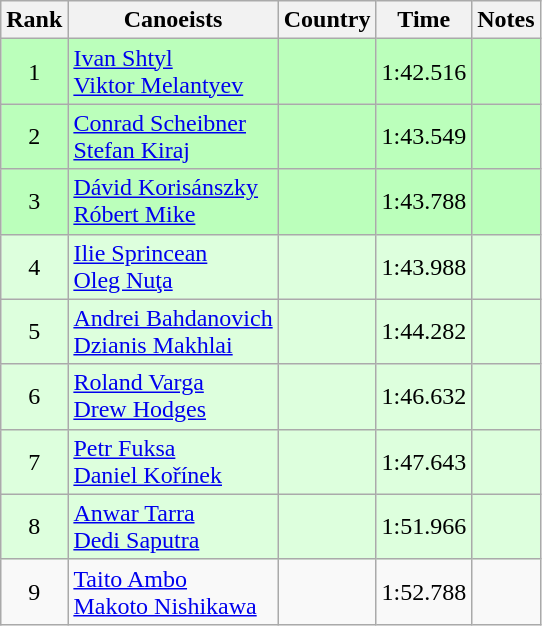<table class="wikitable" style="text-align:center">
<tr>
<th>Rank</th>
<th>Canoeists</th>
<th>Country</th>
<th>Time</th>
<th>Notes</th>
</tr>
<tr bgcolor=bbffbb>
<td>1</td>
<td align="left"><a href='#'>Ivan Shtyl</a><br><a href='#'>Viktor Melantyev</a></td>
<td align="left"></td>
<td>1:42.516</td>
<td></td>
</tr>
<tr bgcolor=bbffbb>
<td>2</td>
<td align="left"><a href='#'>Conrad Scheibner</a><br><a href='#'>Stefan Kiraj</a></td>
<td align="left"></td>
<td>1:43.549</td>
<td></td>
</tr>
<tr bgcolor=bbffbb>
<td>3</td>
<td align="left"><a href='#'>Dávid Korisánszky</a><br><a href='#'>Róbert Mike</a></td>
<td align="left"></td>
<td>1:43.788</td>
<td></td>
</tr>
<tr bgcolor=ddffdd>
<td>4</td>
<td align="left"><a href='#'>Ilie Sprincean</a><br><a href='#'>Oleg Nuţa</a></td>
<td align="left"></td>
<td>1:43.988</td>
<td></td>
</tr>
<tr bgcolor=ddffdd>
<td>5</td>
<td align="left"><a href='#'>Andrei Bahdanovich</a><br><a href='#'>Dzianis Makhlai</a></td>
<td align="left"></td>
<td>1:44.282</td>
<td></td>
</tr>
<tr bgcolor=ddffdd>
<td>6</td>
<td align="left"><a href='#'>Roland Varga</a><br><a href='#'>Drew Hodges</a></td>
<td align="left"></td>
<td>1:46.632</td>
<td></td>
</tr>
<tr bgcolor=ddffdd>
<td>7</td>
<td align="left"><a href='#'>Petr Fuksa</a><br><a href='#'>Daniel Kořínek</a></td>
<td align="left"></td>
<td>1:47.643</td>
<td></td>
</tr>
<tr bgcolor=ddffdd>
<td>8</td>
<td align="left"><a href='#'>Anwar Tarra</a><br><a href='#'>Dedi Saputra</a></td>
<td align="left"></td>
<td>1:51.966</td>
<td></td>
</tr>
<tr>
<td>9</td>
<td align="left"><a href='#'>Taito Ambo</a><br><a href='#'>Makoto Nishikawa</a></td>
<td align="left"></td>
<td>1:52.788</td>
<td></td>
</tr>
</table>
